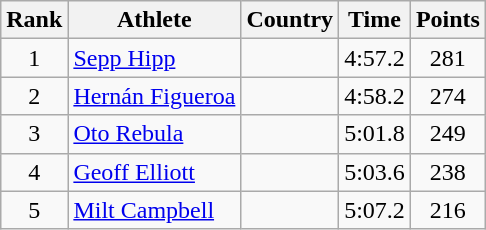<table class="wikitable sortable" style="text-align:center">
<tr>
<th>Rank</th>
<th>Athlete</th>
<th>Country</th>
<th>Time</th>
<th>Points</th>
</tr>
<tr>
<td>1</td>
<td align=left><a href='#'>Sepp Hipp</a></td>
<td align=left></td>
<td>4:57.2</td>
<td>281</td>
</tr>
<tr>
<td>2</td>
<td align=left><a href='#'>Hernán Figueroa</a></td>
<td align=left></td>
<td>4:58.2</td>
<td>274</td>
</tr>
<tr>
<td>3</td>
<td align=left><a href='#'>Oto Rebula</a></td>
<td align=left></td>
<td>5:01.8</td>
<td>249</td>
</tr>
<tr>
<td>4</td>
<td align=left><a href='#'>Geoff Elliott</a></td>
<td align=left></td>
<td>5:03.6</td>
<td>238</td>
</tr>
<tr>
<td>5</td>
<td align=left><a href='#'>Milt Campbell</a></td>
<td align=left></td>
<td>5:07.2</td>
<td>216</td>
</tr>
</table>
